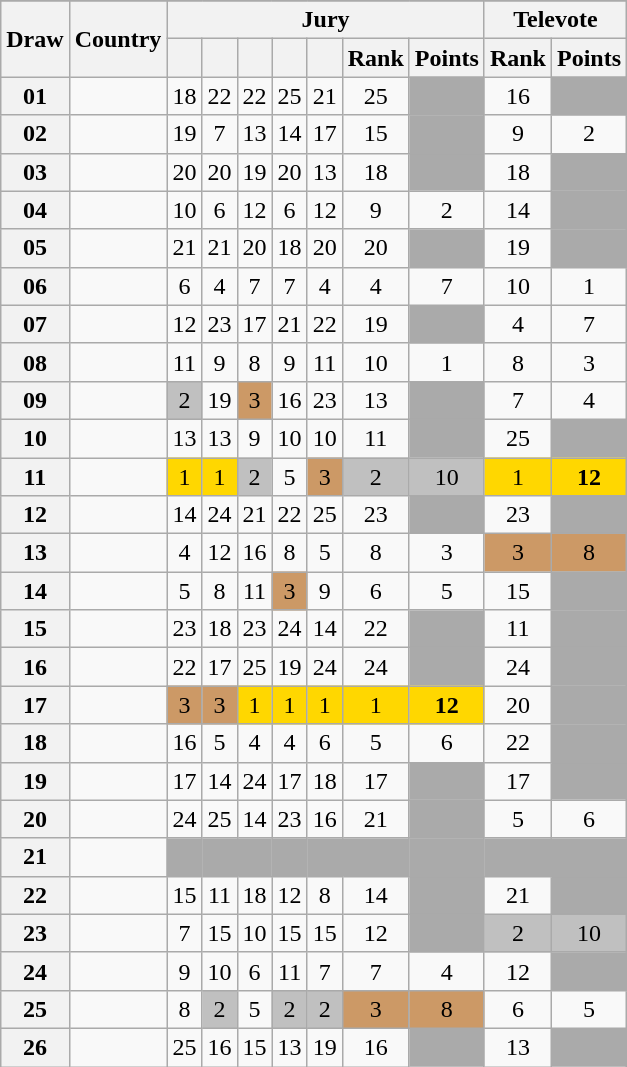<table class="sortable wikitable collapsible plainrowheaders" style="text-align:center;">
<tr>
</tr>
<tr>
<th scope="col" rowspan="2">Draw</th>
<th scope="col" rowspan="2">Country</th>
<th scope="col" colspan="7">Jury</th>
<th scope="col" colspan="2">Televote</th>
</tr>
<tr>
<th scope="col"></th>
<th scope="col"></th>
<th scope="col"></th>
<th scope="col"></th>
<th scope="col"></th>
<th scope="col">Rank</th>
<th scope="col">Points</th>
<th scope="col">Rank</th>
<th scope="col">Points</th>
</tr>
<tr>
<th scope="row" style="text-align:center;">01</th>
<td style="text-align:left;"></td>
<td>18</td>
<td>22</td>
<td>22</td>
<td>25</td>
<td>21</td>
<td>25</td>
<td style="background:#AAAAAA;"></td>
<td>16</td>
<td style="background:#AAAAAA;"></td>
</tr>
<tr>
<th scope="row" style="text-align:center;">02</th>
<td style="text-align:left;"></td>
<td>19</td>
<td>7</td>
<td>13</td>
<td>14</td>
<td>17</td>
<td>15</td>
<td style="background:#AAAAAA;"></td>
<td>9</td>
<td>2</td>
</tr>
<tr>
<th scope="row" style="text-align:center;">03</th>
<td style="text-align:left;"></td>
<td>20</td>
<td>20</td>
<td>19</td>
<td>20</td>
<td>13</td>
<td>18</td>
<td style="background:#AAAAAA;"></td>
<td>18</td>
<td style="background:#AAAAAA;"></td>
</tr>
<tr>
<th scope="row" style="text-align:center;">04</th>
<td style="text-align:left;"></td>
<td>10</td>
<td>6</td>
<td>12</td>
<td>6</td>
<td>12</td>
<td>9</td>
<td>2</td>
<td>14</td>
<td style="background:#AAAAAA;"></td>
</tr>
<tr>
<th scope="row" style="text-align:center;">05</th>
<td style="text-align:left;"></td>
<td>21</td>
<td>21</td>
<td>20</td>
<td>18</td>
<td>20</td>
<td>20</td>
<td style="background:#AAAAAA;"></td>
<td>19</td>
<td style="background:#AAAAAA;"></td>
</tr>
<tr>
<th scope="row" style="text-align:center;">06</th>
<td style="text-align:left;"></td>
<td>6</td>
<td>4</td>
<td>7</td>
<td>7</td>
<td>4</td>
<td>4</td>
<td>7</td>
<td>10</td>
<td>1</td>
</tr>
<tr>
<th scope="row" style="text-align:center;">07</th>
<td style="text-align:left;"></td>
<td>12</td>
<td>23</td>
<td>17</td>
<td>21</td>
<td>22</td>
<td>19</td>
<td style="background:#AAAAAA;"></td>
<td>4</td>
<td>7</td>
</tr>
<tr>
<th scope="row" style="text-align:center;">08</th>
<td style="text-align:left;"></td>
<td>11</td>
<td>9</td>
<td>8</td>
<td>9</td>
<td>11</td>
<td>10</td>
<td>1</td>
<td>8</td>
<td>3</td>
</tr>
<tr>
<th scope="row" style="text-align:center;">09</th>
<td style="text-align:left;"></td>
<td style="background:silver;">2</td>
<td>19</td>
<td style="background:#CC9966;">3</td>
<td>16</td>
<td>23</td>
<td>13</td>
<td style="background:#AAAAAA;"></td>
<td>7</td>
<td>4</td>
</tr>
<tr>
<th scope="row" style="text-align:center;">10</th>
<td style="text-align:left;"></td>
<td>13</td>
<td>13</td>
<td>9</td>
<td>10</td>
<td>10</td>
<td>11</td>
<td style="background:#AAAAAA;"></td>
<td>25</td>
<td style="background:#AAAAAA;"></td>
</tr>
<tr>
<th scope="row" style="text-align:center;">11</th>
<td style="text-align:left;"></td>
<td style="background:gold;">1</td>
<td style="background:gold;">1</td>
<td style="background:silver;">2</td>
<td>5</td>
<td style="background:#CC9966;">3</td>
<td style="background:silver;">2</td>
<td style="background:silver;">10</td>
<td style="background:gold;">1</td>
<td style="background:gold;"><strong>12</strong></td>
</tr>
<tr>
<th scope="row" style="text-align:center;">12</th>
<td style="text-align:left;"></td>
<td>14</td>
<td>24</td>
<td>21</td>
<td>22</td>
<td>25</td>
<td>23</td>
<td style="background:#AAAAAA;"></td>
<td>23</td>
<td style="background:#AAAAAA;"></td>
</tr>
<tr>
<th scope="row" style="text-align:center;">13</th>
<td style="text-align:left;"></td>
<td>4</td>
<td>12</td>
<td>16</td>
<td>8</td>
<td>5</td>
<td>8</td>
<td>3</td>
<td style="background:#CC9966;">3</td>
<td style="background:#CC9966;">8</td>
</tr>
<tr>
<th scope="row" style="text-align:center;">14</th>
<td style="text-align:left;"></td>
<td>5</td>
<td>8</td>
<td>11</td>
<td style="background:#CC9966;">3</td>
<td>9</td>
<td>6</td>
<td>5</td>
<td>15</td>
<td style="background:#AAAAAA;"></td>
</tr>
<tr>
<th scope="row" style="text-align:center;">15</th>
<td style="text-align:left;"></td>
<td>23</td>
<td>18</td>
<td>23</td>
<td>24</td>
<td>14</td>
<td>22</td>
<td style="background:#AAAAAA;"></td>
<td>11</td>
<td style="background:#AAAAAA;"></td>
</tr>
<tr>
<th scope="row" style="text-align:center;">16</th>
<td style="text-align:left;"></td>
<td>22</td>
<td>17</td>
<td>25</td>
<td>19</td>
<td>24</td>
<td>24</td>
<td style="background:#AAAAAA;"></td>
<td>24</td>
<td style="background:#AAAAAA;"></td>
</tr>
<tr>
<th scope="row" style="text-align:center;">17</th>
<td style="text-align:left;"></td>
<td style="background:#CC9966;">3</td>
<td style="background:#CC9966;">3</td>
<td style="background:gold;">1</td>
<td style="background:gold;">1</td>
<td style="background:gold;">1</td>
<td style="background:gold;">1</td>
<td style="background:gold;"><strong>12</strong></td>
<td>20</td>
<td style="background:#AAAAAA;"></td>
</tr>
<tr>
<th scope="row" style="text-align:center;">18</th>
<td style="text-align:left;"></td>
<td>16</td>
<td>5</td>
<td>4</td>
<td>4</td>
<td>6</td>
<td>5</td>
<td>6</td>
<td>22</td>
<td style="background:#AAAAAA;"></td>
</tr>
<tr>
<th scope="row" style="text-align:center;">19</th>
<td style="text-align:left;"></td>
<td>17</td>
<td>14</td>
<td>24</td>
<td>17</td>
<td>18</td>
<td>17</td>
<td style="background:#AAAAAA;"></td>
<td>17</td>
<td style="background:#AAAAAA;"></td>
</tr>
<tr>
<th scope="row" style="text-align:center;">20</th>
<td style="text-align:left;"></td>
<td>24</td>
<td>25</td>
<td>14</td>
<td>23</td>
<td>16</td>
<td>21</td>
<td style="background:#AAAAAA;"></td>
<td>5</td>
<td>6</td>
</tr>
<tr class="sortbottom">
<th scope="row" style="text-align:center;">21</th>
<td style="text-align:left;"></td>
<td style="background:#AAAAAA;"></td>
<td style="background:#AAAAAA;"></td>
<td style="background:#AAAAAA;"></td>
<td style="background:#AAAAAA;"></td>
<td style="background:#AAAAAA;"></td>
<td style="background:#AAAAAA;"></td>
<td style="background:#AAAAAA;"></td>
<td style="background:#AAAAAA;"></td>
<td style="background:#AAAAAA;"></td>
</tr>
<tr>
<th scope="row" style="text-align:center;">22</th>
<td style="text-align:left;"></td>
<td>15</td>
<td>11</td>
<td>18</td>
<td>12</td>
<td>8</td>
<td>14</td>
<td style="background:#AAAAAA;"></td>
<td>21</td>
<td style="background:#AAAAAA;"></td>
</tr>
<tr>
<th scope="row" style="text-align:center;">23</th>
<td style="text-align:left;"></td>
<td>7</td>
<td>15</td>
<td>10</td>
<td>15</td>
<td>15</td>
<td>12</td>
<td style="background:#AAAAAA;"></td>
<td style="background:silver;">2</td>
<td style="background:silver;">10</td>
</tr>
<tr>
<th scope="row" style="text-align:center;">24</th>
<td style="text-align:left;"></td>
<td>9</td>
<td>10</td>
<td>6</td>
<td>11</td>
<td>7</td>
<td>7</td>
<td>4</td>
<td>12</td>
<td style="background:#AAAAAA;"></td>
</tr>
<tr>
<th scope="row" style="text-align:center;">25</th>
<td style="text-align:left;"></td>
<td>8</td>
<td style="background:silver;">2</td>
<td>5</td>
<td style="background:silver;">2</td>
<td style="background:silver;">2</td>
<td style="background:#CC9966;">3</td>
<td style="background:#CC9966;">8</td>
<td>6</td>
<td>5</td>
</tr>
<tr>
<th scope="row" style="text-align:center;">26</th>
<td style="text-align:left;"></td>
<td>25</td>
<td>16</td>
<td>15</td>
<td>13</td>
<td>19</td>
<td>16</td>
<td style="background:#AAAAAA;"></td>
<td>13</td>
<td style="background:#AAAAAA;"></td>
</tr>
</table>
